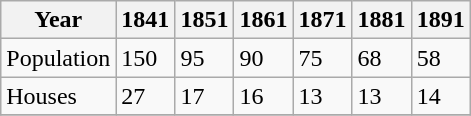<table class="wikitable">
<tr>
<th>Year</th>
<th>1841</th>
<th>1851</th>
<th>1861</th>
<th>1871</th>
<th>1881</th>
<th>1891</th>
</tr>
<tr>
<td>Population</td>
<td>150</td>
<td>95</td>
<td>90</td>
<td>75</td>
<td>68</td>
<td>58</td>
</tr>
<tr>
<td>Houses</td>
<td>27</td>
<td>17</td>
<td>16</td>
<td>13</td>
<td>13</td>
<td>14</td>
</tr>
<tr>
</tr>
</table>
